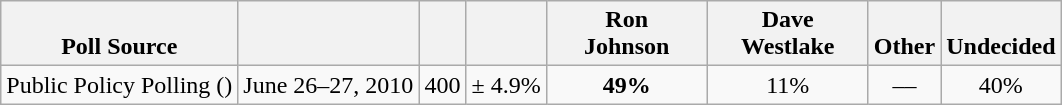<table class="wikitable" style="text-align:center">
<tr valign=bottom>
<th>Poll Source</th>
<th></th>
<th></th>
<th></th>
<th style="width:100px;">Ron<br>Johnson</th>
<th style="width:100px;">Dave<br>Westlake</th>
<th>Other</th>
<th>Undecided</th>
</tr>
<tr>
<td align=left>Public Policy Polling ()</td>
<td>June 26–27, 2010</td>
<td>400</td>
<td>± 4.9%</td>
<td><strong>49%</strong></td>
<td>11%</td>
<td>––</td>
<td>40%</td>
</tr>
</table>
